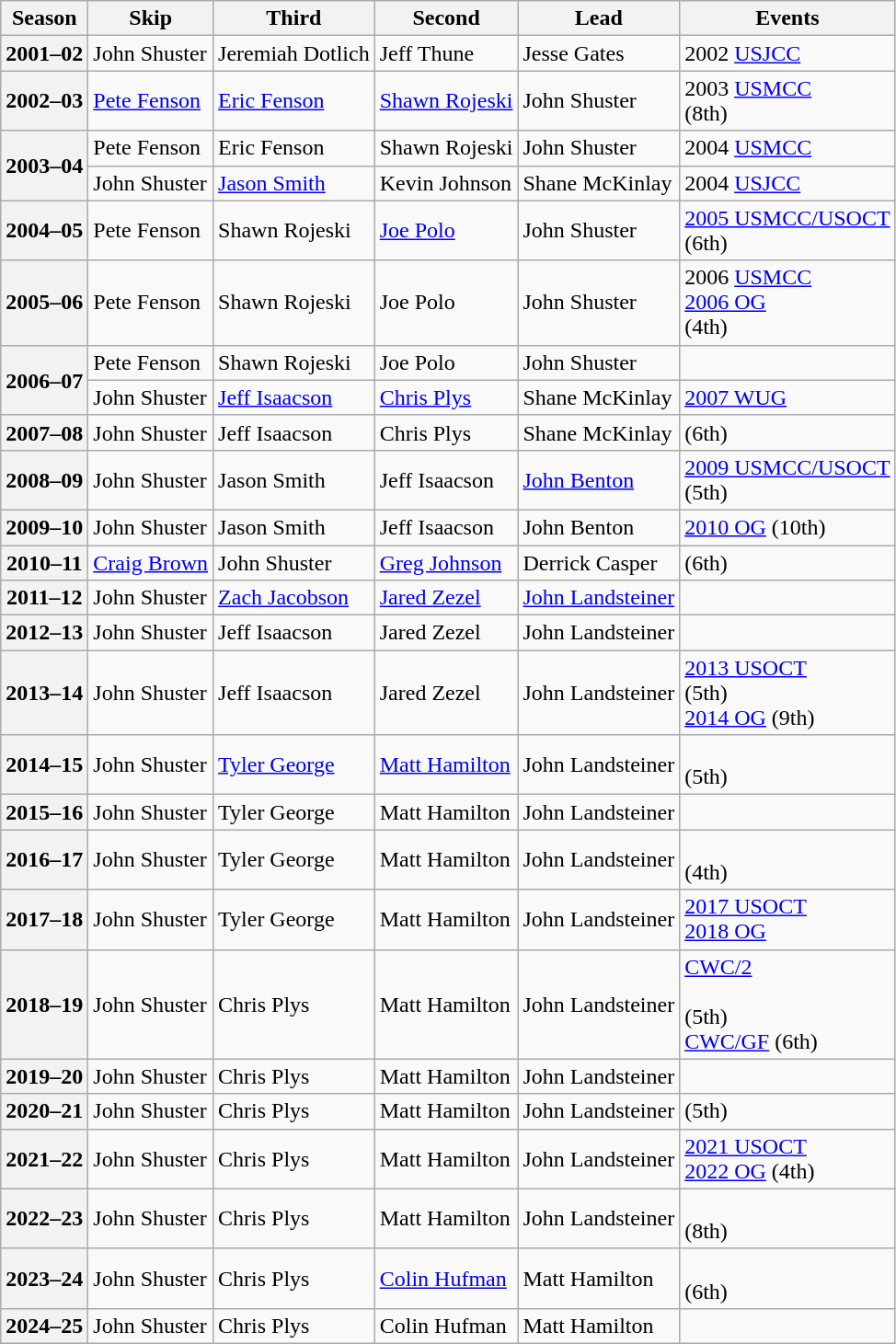<table class="wikitable">
<tr>
<th scope="col">Season</th>
<th scope="col">Skip</th>
<th scope="col">Third</th>
<th scope="col">Second</th>
<th scope="col">Lead</th>
<th scope="col">Events</th>
</tr>
<tr>
<th scope="row">2001–02</th>
<td>John Shuster</td>
<td>Jeremiah Dotlich</td>
<td>Jeff Thune</td>
<td>Jesse Gates</td>
<td>2002 <a href='#'>USJCC</a> </td>
</tr>
<tr>
<th scope="row">2002–03</th>
<td><a href='#'>Pete Fenson</a></td>
<td><a href='#'>Eric Fenson</a></td>
<td><a href='#'>Shawn Rojeski</a></td>
<td>John Shuster</td>
<td>2003 <a href='#'>USMCC</a>  <br>  (8th)</td>
</tr>
<tr>
<th scope="row" rowspan=2>2003–04</th>
<td>Pete Fenson</td>
<td>Eric Fenson</td>
<td>Shawn Rojeski</td>
<td>John Shuster</td>
<td>2004 <a href='#'>USMCC</a> </td>
</tr>
<tr>
<td>John Shuster</td>
<td><a href='#'>Jason Smith</a></td>
<td>Kevin Johnson</td>
<td>Shane McKinlay</td>
<td>2004 <a href='#'>USJCC</a> </td>
</tr>
<tr>
<th scope="row">2004–05</th>
<td>Pete Fenson</td>
<td>Shawn Rojeski</td>
<td><a href='#'>Joe Polo</a></td>
<td>John Shuster</td>
<td><a href='#'>2005 USMCC/USOCT</a>  <br>  (6th)</td>
</tr>
<tr>
<th scope="row">2005–06</th>
<td>Pete Fenson</td>
<td>Shawn Rojeski</td>
<td>Joe Polo</td>
<td>John Shuster</td>
<td>2006 <a href='#'>USMCC</a>  <br> <a href='#'>2006 OG</a>  <br>  (4th)</td>
</tr>
<tr>
<th scope="row" rowspan=2>2006–07</th>
<td>Pete Fenson</td>
<td>Shawn Rojeski</td>
<td>Joe Polo</td>
<td>John Shuster</td>
<td></td>
</tr>
<tr>
<td>John Shuster</td>
<td><a href='#'>Jeff Isaacson</a></td>
<td><a href='#'>Chris Plys</a></td>
<td>Shane McKinlay</td>
<td><a href='#'>2007 WUG</a> </td>
</tr>
<tr>
<th scope="row">2007–08</th>
<td>John Shuster</td>
<td>Jeff Isaacson</td>
<td>Chris Plys</td>
<td>Shane McKinlay</td>
<td> (6th)</td>
</tr>
<tr>
<th scope="row">2008–09</th>
<td>John Shuster</td>
<td>Jason Smith</td>
<td>Jeff Isaacson</td>
<td><a href='#'>John Benton</a></td>
<td><a href='#'>2009 USMCC/USOCT</a>  <br>  (5th)</td>
</tr>
<tr>
<th scope="row">2009–10</th>
<td>John Shuster</td>
<td>Jason Smith</td>
<td>Jeff Isaacson</td>
<td>John Benton</td>
<td><a href='#'>2010 OG</a> (10th)</td>
</tr>
<tr>
<th scope="row">2010–11</th>
<td><a href='#'>Craig Brown</a></td>
<td>John Shuster</td>
<td><a href='#'>Greg Johnson</a></td>
<td>Derrick Casper</td>
<td> (6th)</td>
</tr>
<tr>
<th scope="row">2011–12</th>
<td>John Shuster</td>
<td><a href='#'>Zach Jacobson</a></td>
<td><a href='#'>Jared Zezel</a></td>
<td><a href='#'>John Landsteiner</a></td>
<td> </td>
</tr>
<tr>
<th scope="row">2012–13</th>
<td>John Shuster</td>
<td>Jeff Isaacson</td>
<td>Jared Zezel</td>
<td>John Landsteiner</td>
<td> </td>
</tr>
<tr>
<th scope="row">2013–14</th>
<td>John Shuster</td>
<td>Jeff Isaacson</td>
<td>Jared Zezel</td>
<td>John Landsteiner</td>
<td><a href='#'>2013 USOCT</a>  <br>  (5th) <br> <a href='#'>2014 OG</a> (9th)</td>
</tr>
<tr>
<th scope="row">2014–15</th>
<td>John Shuster</td>
<td><a href='#'>Tyler George</a></td>
<td><a href='#'>Matt Hamilton</a></td>
<td>John Landsteiner</td>
<td>  <br>  (5th)</td>
</tr>
<tr>
<th scope="row">2015–16</th>
<td>John Shuster</td>
<td>Tyler George</td>
<td>Matt Hamilton</td>
<td>John Landsteiner</td>
<td>  <br>  </td>
</tr>
<tr>
<th scope="row">2016–17</th>
<td>John Shuster</td>
<td>Tyler George</td>
<td>Matt Hamilton</td>
<td>John Landsteiner</td>
<td>  <br>  (4th)</td>
</tr>
<tr>
<th scope="row">2017–18</th>
<td>John Shuster</td>
<td>Tyler George</td>
<td>Matt Hamilton</td>
<td>John Landsteiner</td>
<td><a href='#'>2017 USOCT</a>  <br> <a href='#'>2018 OG</a> </td>
</tr>
<tr>
<th scope="row">2018–19</th>
<td>John Shuster</td>
<td>Chris Plys</td>
<td>Matt Hamilton</td>
<td>John Landsteiner</td>
<td><a href='#'>CWC/2</a>  <br>   <br>  (5th) <br> <a href='#'>CWC/GF</a> (6th)</td>
</tr>
<tr>
<th scope="row">2019–20</th>
<td>John Shuster</td>
<td>Chris Plys</td>
<td>Matt Hamilton</td>
<td>John Landsteiner</td>
<td> </td>
</tr>
<tr>
<th scope="row">2020–21</th>
<td>John Shuster</td>
<td>Chris Plys</td>
<td>Matt Hamilton</td>
<td>John Landsteiner</td>
<td> (5th)</td>
</tr>
<tr>
<th scope="row">2021–22</th>
<td>John Shuster</td>
<td>Chris Plys</td>
<td>Matt Hamilton</td>
<td>John Landsteiner</td>
<td><a href='#'>2021 USOCT</a>  <br> <a href='#'>2022 OG</a> (4th)</td>
</tr>
<tr>
<th scope="row">2022–23</th>
<td>John Shuster</td>
<td>Chris Plys</td>
<td>Matt Hamilton</td>
<td>John Landsteiner</td>
<td>  <br>  (8th)</td>
</tr>
<tr>
<th scope="row">2023–24</th>
<td>John Shuster</td>
<td>Chris Plys</td>
<td><a href='#'>Colin Hufman</a></td>
<td>Matt Hamilton</td>
<td>  <br>  (6th)</td>
</tr>
<tr>
<th scope="row">2024–25</th>
<td>John Shuster</td>
<td>Chris Plys</td>
<td>Colin Hufman</td>
<td>Matt Hamilton</td>
<td>  <br>  </td>
</tr>
</table>
